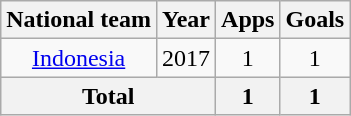<table class=wikitable style=text-align:center>
<tr>
<th>National team</th>
<th>Year</th>
<th>Apps</th>
<th>Goals</th>
</tr>
<tr>
<td><a href='#'>Indonesia</a></td>
<td>2017</td>
<td>1</td>
<td>1</td>
</tr>
<tr>
<th colspan=2>Total</th>
<th>1</th>
<th>1</th>
</tr>
</table>
